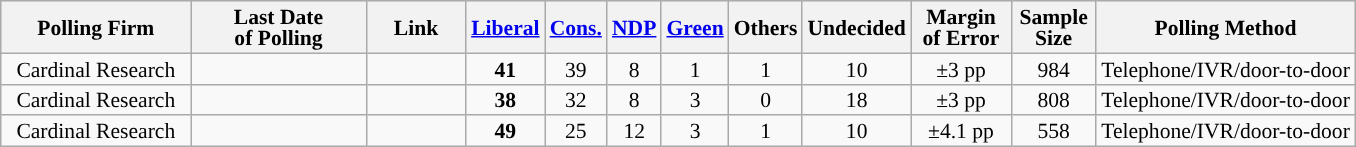<table class="wikitable sortable" style="text-align:center;font-size:90%;line-height:14px;">
<tr style="background:#e9e9e9;">
<th style="width:120px">Polling Firm</th>
<th style="width:110px">Last Date<br>of Polling</th>
<th style="width:60px" class="unsortable">Link</th>
<th style="background-color:"><a href='#'>Liberal</a></th>
<th style="background-color:"><a href='#'>Cons.</a></th>
<th style="background-color:"><a href='#'>NDP</a></th>
<th style="background-color:"><a href='#'>Green</a></th>
<th style="background-color:">Others</th>
<th style="background-color:">Undecided</th>
<th style="width:60px;" class=unsortable>Margin<br>of Error</th>
<th style="width:50px;" class=unsortable>Sample<br>Size</th>
<th class=unsortable>Polling Method</th>
</tr>
<tr>
<td>Cardinal Research</td>
<td></td>
<td></td>
<td><strong>41</strong></td>
<td>39</td>
<td>8</td>
<td>1</td>
<td>1</td>
<td>10</td>
<td>±3 pp</td>
<td>984</td>
<td>Telephone/IVR/door-to-door</td>
</tr>
<tr>
<td>Cardinal Research</td>
<td></td>
<td></td>
<td><strong>38</strong></td>
<td>32</td>
<td>8</td>
<td>3</td>
<td>0</td>
<td>18</td>
<td>±3 pp</td>
<td>808</td>
<td>Telephone/IVR/door-to-door</td>
</tr>
<tr>
<td>Cardinal Research</td>
<td></td>
<td></td>
<td><strong>49</strong></td>
<td>25</td>
<td>12</td>
<td>3</td>
<td>1</td>
<td>10</td>
<td>±4.1 pp</td>
<td>558</td>
<td>Telephone/IVR/door-to-door</td>
</tr>
</table>
